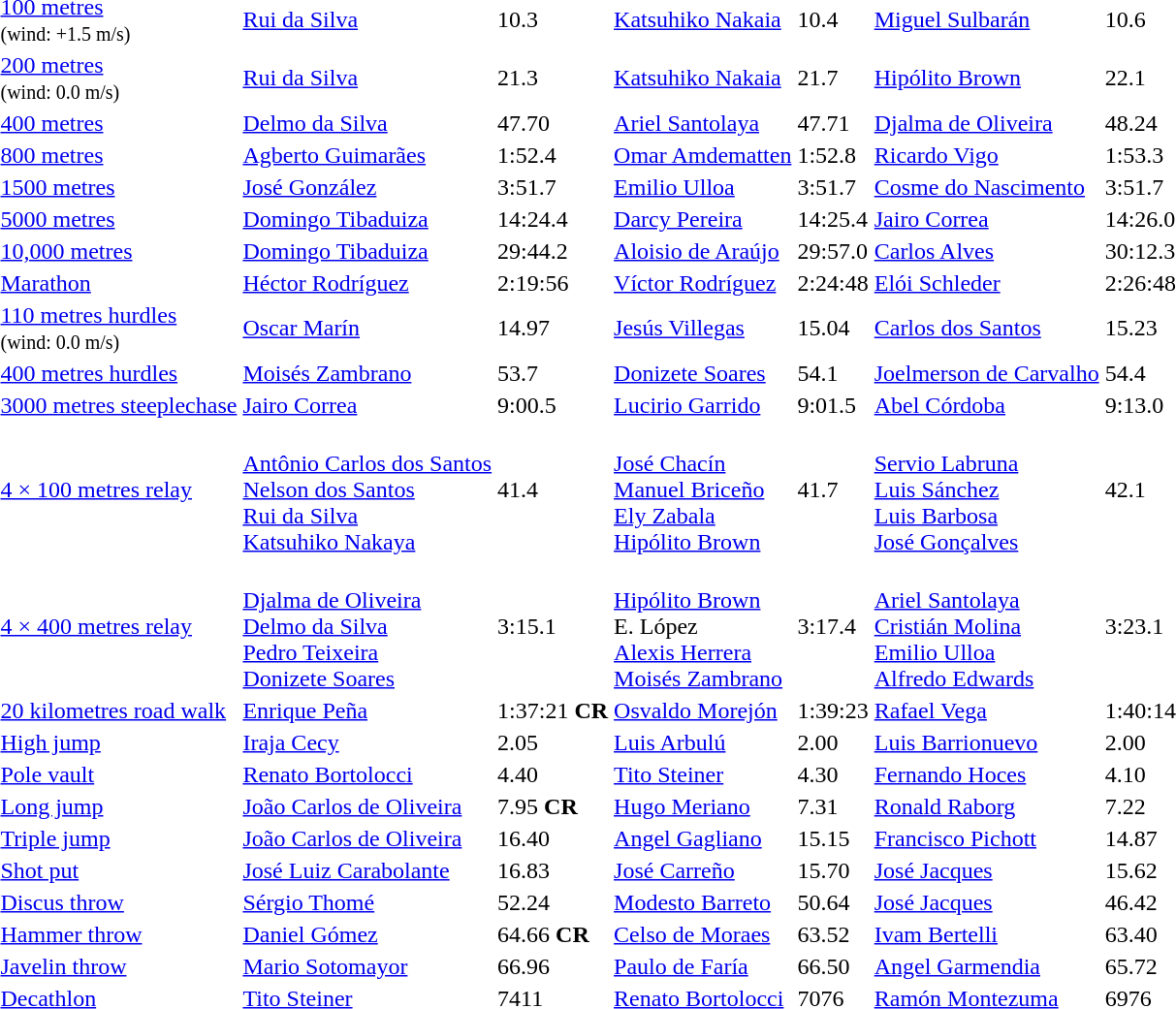<table>
<tr>
<td><a href='#'>100 metres</a><br><small>(wind: +1.5 m/s)</small></td>
<td><a href='#'>Rui da Silva</a><br> </td>
<td>10.3</td>
<td><a href='#'>Katsuhiko Nakaia</a><br> </td>
<td>10.4</td>
<td><a href='#'>Miguel Sulbarán</a><br> </td>
<td>10.6</td>
</tr>
<tr>
<td><a href='#'>200 metres</a><br><small>(wind: 0.0 m/s)</small></td>
<td><a href='#'>Rui da Silva</a><br> </td>
<td>21.3</td>
<td><a href='#'>Katsuhiko Nakaia</a><br> </td>
<td>21.7</td>
<td><a href='#'>Hipólito Brown</a><br> </td>
<td>22.1</td>
</tr>
<tr>
<td><a href='#'>400 metres</a></td>
<td><a href='#'>Delmo da Silva</a><br> </td>
<td>47.70</td>
<td><a href='#'>Ariel Santolaya</a><br> </td>
<td>47.71</td>
<td><a href='#'>Djalma de Oliveira</a><br> </td>
<td>48.24</td>
</tr>
<tr>
<td><a href='#'>800 metres</a></td>
<td><a href='#'>Agberto Guimarães</a><br> </td>
<td>1:52.4</td>
<td><a href='#'>Omar Amdematten</a><br> </td>
<td>1:52.8</td>
<td><a href='#'>Ricardo Vigo</a><br> </td>
<td>1:53.3</td>
</tr>
<tr>
<td><a href='#'>1500 metres</a></td>
<td><a href='#'>José González</a><br> </td>
<td>3:51.7</td>
<td><a href='#'>Emilio Ulloa</a><br> </td>
<td>3:51.7</td>
<td><a href='#'>Cosme do Nascimento</a><br> </td>
<td>3:51.7</td>
</tr>
<tr>
<td><a href='#'>5000 metres</a></td>
<td><a href='#'>Domingo Tibaduiza</a><br> </td>
<td>14:24.4</td>
<td><a href='#'>Darcy Pereira</a><br> </td>
<td>14:25.4</td>
<td><a href='#'>Jairo Correa</a><br> </td>
<td>14:26.0</td>
</tr>
<tr>
<td><a href='#'>10,000 metres</a></td>
<td><a href='#'>Domingo Tibaduiza</a><br> </td>
<td>29:44.2</td>
<td><a href='#'>Aloisio de Araújo</a><br> </td>
<td>29:57.0</td>
<td><a href='#'>Carlos Alves</a><br> </td>
<td>30:12.3</td>
</tr>
<tr>
<td><a href='#'>Marathon</a></td>
<td><a href='#'>Héctor Rodríguez</a><br> </td>
<td>2:19:56</td>
<td><a href='#'>Víctor Rodríguez</a><br> </td>
<td>2:24:48</td>
<td><a href='#'>Elói Schleder</a><br> </td>
<td>2:26:48</td>
</tr>
<tr>
<td><a href='#'>110 metres hurdles</a><br><small>(wind: 0.0 m/s)</small></td>
<td><a href='#'>Oscar Marín</a><br> </td>
<td>14.97</td>
<td><a href='#'>Jesús Villegas</a><br> </td>
<td>15.04</td>
<td><a href='#'>Carlos dos Santos</a><br> </td>
<td>15.23</td>
</tr>
<tr>
<td><a href='#'>400 metres hurdles</a></td>
<td><a href='#'>Moisés Zambrano</a><br> </td>
<td>53.7</td>
<td><a href='#'>Donizete Soares</a><br> </td>
<td>54.1</td>
<td><a href='#'>Joelmerson de Carvalho</a><br> </td>
<td>54.4</td>
</tr>
<tr>
<td><a href='#'>3000 metres steeplechase</a></td>
<td><a href='#'>Jairo Correa</a><br> </td>
<td>9:00.5</td>
<td><a href='#'>Lucirio Garrido</a><br> </td>
<td>9:01.5</td>
<td><a href='#'>Abel Córdoba</a><br> </td>
<td>9:13.0</td>
</tr>
<tr>
<td><a href='#'>4 × 100 metres relay</a></td>
<td><br><a href='#'>Antônio Carlos dos Santos</a><br><a href='#'>Nelson dos Santos</a><br><a href='#'>Rui da Silva</a><br><a href='#'>Katsuhiko Nakaya</a></td>
<td>41.4</td>
<td><br><a href='#'>José Chacín</a><br><a href='#'>Manuel Briceño</a><br><a href='#'>Ely Zabala</a><br><a href='#'>Hipólito Brown</a></td>
<td>41.7</td>
<td><br><a href='#'>Servio Labruna</a><br><a href='#'>Luis Sánchez</a><br><a href='#'>Luis Barbosa</a><br><a href='#'>José Gonçalves</a></td>
<td>42.1</td>
</tr>
<tr>
<td><a href='#'>4 × 400 metres relay</a></td>
<td><br><a href='#'>Djalma de Oliveira</a><br><a href='#'>Delmo da Silva</a><br><a href='#'>Pedro Teixeira</a><br><a href='#'>Donizete Soares</a></td>
<td>3:15.1</td>
<td><br><a href='#'>Hipólito Brown</a><br>E. López<br><a href='#'>Alexis Herrera</a><br><a href='#'>Moisés Zambrano</a></td>
<td>3:17.4</td>
<td><br><a href='#'>Ariel Santolaya</a><br><a href='#'>Cristián Molina</a><br><a href='#'>Emilio Ulloa</a><br><a href='#'>Alfredo Edwards</a></td>
<td>3:23.1</td>
</tr>
<tr>
<td><a href='#'>20 kilometres road walk</a></td>
<td><a href='#'>Enrique Peña</a><br> </td>
<td>1:37:21 <strong>CR</strong></td>
<td><a href='#'>Osvaldo Morejón</a><br> </td>
<td>1:39:23</td>
<td><a href='#'>Rafael Vega</a><br> </td>
<td>1:40:14</td>
</tr>
<tr>
<td><a href='#'>High jump</a></td>
<td><a href='#'>Iraja Cecy</a><br> </td>
<td>2.05</td>
<td><a href='#'>Luis Arbulú</a><br> </td>
<td>2.00</td>
<td><a href='#'>Luis Barrionuevo</a><br> </td>
<td>2.00</td>
</tr>
<tr>
<td><a href='#'>Pole vault</a></td>
<td><a href='#'>Renato Bortolocci</a><br> </td>
<td>4.40</td>
<td><a href='#'>Tito Steiner</a><br> </td>
<td>4.30</td>
<td><a href='#'>Fernando Hoces</a><br> </td>
<td>4.10</td>
</tr>
<tr>
<td><a href='#'>Long jump</a></td>
<td><a href='#'>João Carlos de Oliveira</a><br> </td>
<td>7.95 <strong>CR</strong></td>
<td><a href='#'>Hugo Meriano</a><br> </td>
<td>7.31</td>
<td><a href='#'>Ronald Raborg</a><br> </td>
<td>7.22</td>
</tr>
<tr>
<td><a href='#'>Triple jump</a></td>
<td><a href='#'>João Carlos de Oliveira</a><br> </td>
<td>16.40</td>
<td><a href='#'>Angel Gagliano</a><br> </td>
<td>15.15</td>
<td><a href='#'>Francisco Pichott</a><br> </td>
<td>14.87</td>
</tr>
<tr>
<td><a href='#'>Shot put</a></td>
<td><a href='#'>José Luiz Carabolante</a><br> </td>
<td>16.83</td>
<td><a href='#'>José Carreño</a><br> </td>
<td>15.70</td>
<td><a href='#'>José Jacques</a><br> </td>
<td>15.62</td>
</tr>
<tr>
<td><a href='#'>Discus throw</a></td>
<td><a href='#'>Sérgio Thomé</a><br> </td>
<td>52.24</td>
<td><a href='#'>Modesto Barreto</a><br> </td>
<td>50.64</td>
<td><a href='#'>José Jacques</a><br> </td>
<td>46.42</td>
</tr>
<tr>
<td><a href='#'>Hammer throw</a></td>
<td><a href='#'>Daniel Gómez</a><br> </td>
<td>64.66 <strong>CR</strong></td>
<td><a href='#'>Celso de Moraes</a><br> </td>
<td>63.52</td>
<td><a href='#'>Ivam Bertelli</a><br> </td>
<td>63.40</td>
</tr>
<tr>
<td><a href='#'>Javelin throw</a></td>
<td><a href='#'>Mario Sotomayor</a><br> </td>
<td>66.96</td>
<td><a href='#'>Paulo de Faría</a><br> </td>
<td>66.50</td>
<td><a href='#'>Angel Garmendia</a><br> </td>
<td>65.72</td>
</tr>
<tr>
<td><a href='#'>Decathlon</a></td>
<td><a href='#'>Tito Steiner</a><br> </td>
<td>7411</td>
<td><a href='#'>Renato Bortolocci</a><br> </td>
<td>7076</td>
<td><a href='#'>Ramón Montezuma</a><br> </td>
<td>6976</td>
</tr>
</table>
